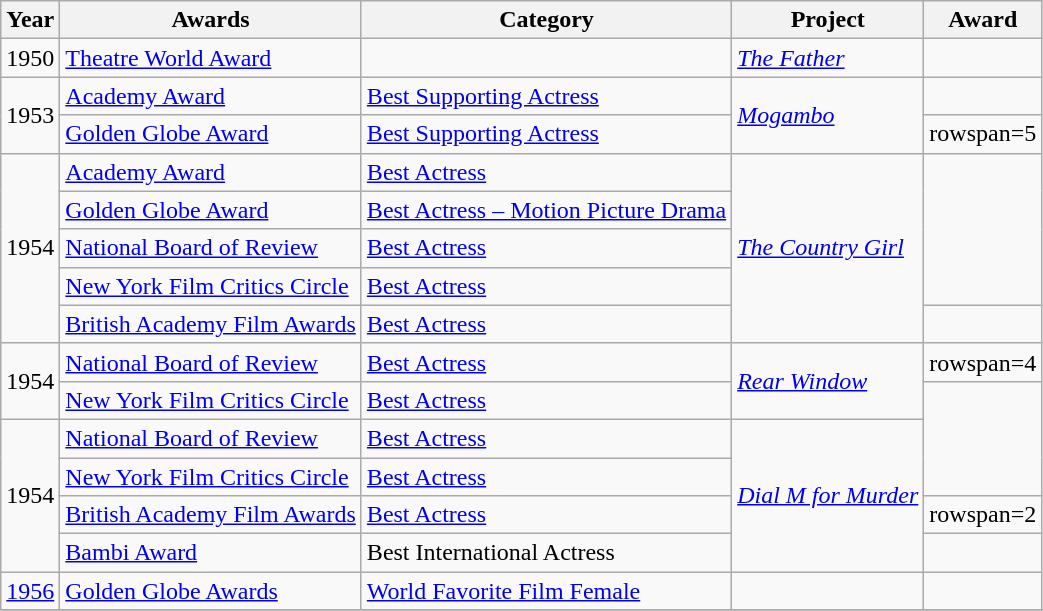<table class="wikitable">
<tr>
<th>Year</th>
<th>Awards</th>
<th>Category</th>
<th>Project</th>
<th>Award</th>
</tr>
<tr>
<td>1950</td>
<td><a href='#'>Theatre World Award</a></td>
<td></td>
<td><em><a href='#'>The Father</a></em></td>
<td></td>
</tr>
<tr>
<td rowspan=2>1953</td>
<td><a href='#'>Academy Award</a></td>
<td><a href='#'>Best Supporting Actress</a></td>
<td rowspan=2><em><a href='#'>Mogambo</a></em></td>
<td></td>
</tr>
<tr>
<td><a href='#'>Golden Globe Award</a></td>
<td><a href='#'>Best Supporting Actress</a></td>
<td>rowspan=5 </td>
</tr>
<tr>
<td rowspan="5">1954</td>
<td><a href='#'>Academy Award</a></td>
<td><a href='#'>Best Actress</a></td>
<td rowspan=5><em><a href='#'>The Country Girl</a></em></td>
</tr>
<tr>
<td><a href='#'>Golden Globe Award</a></td>
<td><a href='#'>Best Actress – Motion Picture Drama</a></td>
</tr>
<tr>
<td><a href='#'>National Board of Review</a></td>
<td><a href='#'>Best Actress</a></td>
</tr>
<tr>
<td><a href='#'>New York Film Critics Circle</a></td>
<td><a href='#'>Best Actress</a></td>
</tr>
<tr>
<td><a href='#'>British Academy Film Awards</a></td>
<td><a href='#'>Best Actress</a></td>
<td></td>
</tr>
<tr>
<td rowspan=2>1954</td>
<td><a href='#'>National Board of Review</a></td>
<td><a href='#'>Best Actress</a></td>
<td rowspan=2><em><a href='#'>Rear Window</a></em></td>
<td>rowspan=4 </td>
</tr>
<tr>
<td><a href='#'>New York Film Critics Circle</a></td>
<td><a href='#'>Best Actress</a></td>
</tr>
<tr>
<td rowspan=4>1954</td>
<td><a href='#'>National Board of Review</a></td>
<td><a href='#'>Best Actress</a></td>
<td rowspan=4><em><a href='#'>Dial M for Murder</a></em></td>
</tr>
<tr>
<td><a href='#'>New York Film Critics Circle</a></td>
<td><a href='#'>Best Actress</a></td>
</tr>
<tr>
<td><a href='#'>British Academy Film Awards</a></td>
<td><a href='#'>Best Actress</a></td>
<td>rowspan=2 </td>
</tr>
<tr>
<td><a href='#'>Bambi Award</a></td>
<td>Best International Actress</td>
</tr>
<tr>
<td><a href='#'>1956</a></td>
<td><a href='#'>Golden Globe Awards</a></td>
<td><a href='#'>World Favorite Film Female</a></td>
<td></td>
<td></td>
</tr>
<tr>
</tr>
</table>
